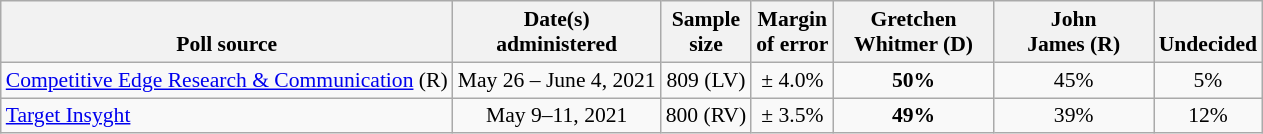<table class="wikitable" style="font-size:90%;text-align:center;">
<tr valign=bottom>
<th>Poll source</th>
<th>Date(s)<br>administered</th>
<th>Sample<br>size</th>
<th>Margin<br>of error</th>
<th style="width:100px;">Gretchen<br>Whitmer (D)</th>
<th style="width:100px;">John<br>James (R)</th>
<th>Undecided</th>
</tr>
<tr>
<td style="text-align:left;"><a href='#'>Competitive Edge Research & Communication</a> (R)</td>
<td>May 26 – June 4, 2021</td>
<td>809 (LV)</td>
<td>± 4.0%</td>
<td><strong>50%</strong></td>
<td>45%</td>
<td>5%</td>
</tr>
<tr>
<td style="text-align:left;"><a href='#'>Target Insyght</a></td>
<td>May 9–11, 2021</td>
<td>800 (RV)</td>
<td>± 3.5%</td>
<td><strong>49%</strong></td>
<td>39%</td>
<td>12%</td>
</tr>
</table>
